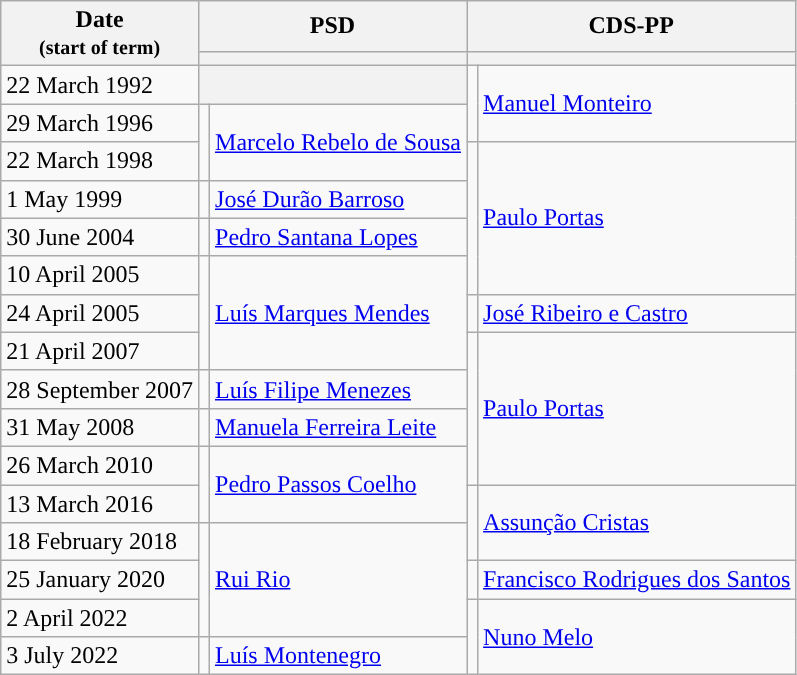<table class="wikitable">
<tr>
<th rowspan="2">Date<br><small>(start of term)</small></th>
<th colspan="2">PSD</th>
<th colspan="2">CDS-PP</th>
</tr>
<tr>
<th colspan="2" style="background:"></th>
<th colspan="2" style="background:"></th>
</tr>
<tr>
<td>22 March 1992</td>
<th colspan="2"></th>
<td rowspan="2"></td>
<td rowspan="2"><a href='#'>Manuel Monteiro</a></td>
</tr>
<tr>
<td>29 March 1996</td>
<td rowspan="2"></td>
<td rowspan="2"><a href='#'>Marcelo Rebelo de Sousa</a></td>
</tr>
<tr>
<td>22 March 1998</td>
<td rowspan="4"></td>
<td rowspan="4"><a href='#'>Paulo Portas</a></td>
</tr>
<tr>
<td>1 May 1999</td>
<td></td>
<td><a href='#'>José Durão Barroso</a></td>
</tr>
<tr>
<td>30 June 2004</td>
<td></td>
<td><a href='#'>Pedro Santana Lopes</a></td>
</tr>
<tr>
<td>10 April 2005</td>
<td rowspan="3"></td>
<td rowspan="3"><a href='#'>Luís Marques Mendes</a></td>
</tr>
<tr>
<td>24 April 2005</td>
<td></td>
<td><a href='#'>José Ribeiro e Castro</a></td>
</tr>
<tr>
<td>21 April 2007</td>
<td rowspan="4"></td>
<td rowspan="4"><a href='#'>Paulo Portas</a></td>
</tr>
<tr>
<td>28 September 2007</td>
<td></td>
<td><a href='#'>Luís Filipe Menezes</a></td>
</tr>
<tr>
<td>31 May 2008</td>
<td></td>
<td><a href='#'>Manuela Ferreira Leite</a></td>
</tr>
<tr>
<td>26 March 2010</td>
<td rowspan="2"></td>
<td rowspan="2"><a href='#'>Pedro Passos Coelho</a></td>
</tr>
<tr>
<td>13 March 2016</td>
<td rowspan="2"></td>
<td rowspan="2"><a href='#'>Assunção Cristas</a></td>
</tr>
<tr>
<td>18 February 2018</td>
<td rowspan="3"></td>
<td rowspan="3"><a href='#'>Rui Rio</a></td>
</tr>
<tr>
<td>25 January 2020</td>
<td></td>
<td><a href='#'>Francisco Rodrigues dos Santos</a></td>
</tr>
<tr>
<td>2 April 2022</td>
<td rowspan="2"></td>
<td rowspan="2"><a href='#'>Nuno Melo</a></td>
</tr>
<tr>
<td>3 July 2022</td>
<td></td>
<td><a href='#'>Luís Montenegro</a></td>
</tr>
</table>
